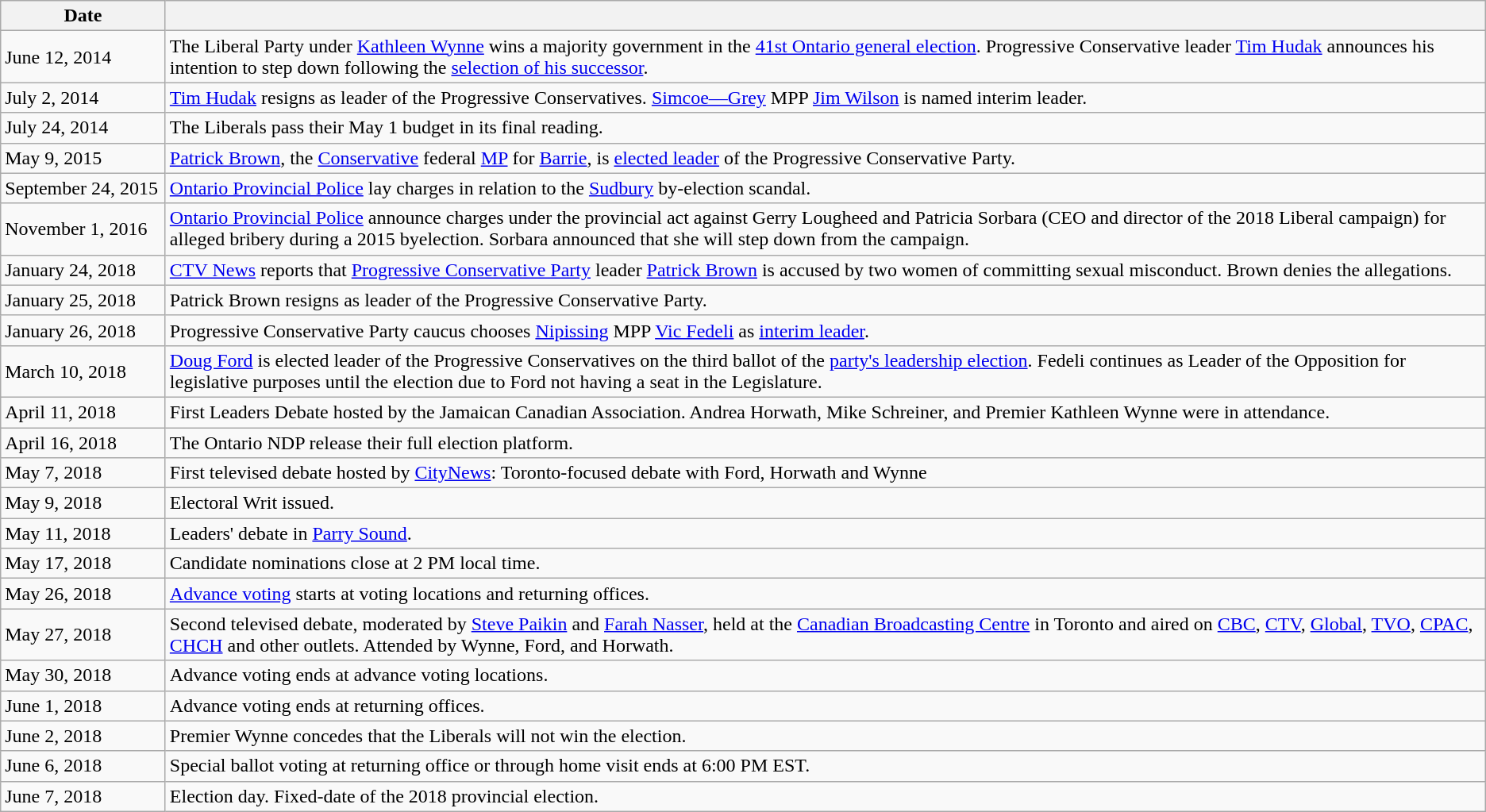<table class="wikitable">
<tr>
<th style="width:131px;">Date</th>
<th></th>
</tr>
<tr>
<td>June 12, 2014</td>
<td>The Liberal Party under <a href='#'>Kathleen Wynne</a> wins a majority government in the <a href='#'>41st Ontario general election</a>. Progressive Conservative leader <a href='#'>Tim Hudak</a> announces his intention to step down following the <a href='#'>selection of his successor</a>.</td>
</tr>
<tr>
<td>July 2, 2014</td>
<td><a href='#'>Tim Hudak</a> resigns as leader of the Progressive Conservatives. <a href='#'>Simcoe—Grey</a> MPP <a href='#'>Jim Wilson</a> is named interim leader.</td>
</tr>
<tr>
<td>July 24, 2014</td>
<td>The Liberals pass their May 1 budget in its final reading.</td>
</tr>
<tr>
<td>May 9, 2015</td>
<td><a href='#'>Patrick Brown</a>, the <a href='#'>Conservative</a> federal <a href='#'>MP</a> for <a href='#'>Barrie</a>, is <a href='#'>elected leader</a> of the Progressive Conservative Party.</td>
</tr>
<tr>
<td>September 24, 2015</td>
<td><a href='#'>Ontario Provincial Police</a> lay charges in relation to the <a href='#'>Sudbury</a> by-election scandal.</td>
</tr>
<tr>
<td>November 1, 2016</td>
<td><a href='#'>Ontario Provincial Police</a> announce charges under the provincial act against Gerry Lougheed and Patricia Sorbara (CEO and director of the 2018 Liberal campaign) for alleged bribery during a 2015 byelection. Sorbara announced that she will step down from the campaign.</td>
</tr>
<tr>
<td>January 24, 2018</td>
<td><a href='#'>CTV News</a> reports that <a href='#'>Progressive Conservative Party</a> leader <a href='#'>Patrick Brown</a> is accused by two women of committing sexual misconduct. Brown denies the allegations.</td>
</tr>
<tr>
<td>January 25, 2018</td>
<td>Patrick Brown resigns as leader of the Progressive Conservative Party.</td>
</tr>
<tr>
<td>January 26, 2018</td>
<td>Progressive Conservative Party caucus chooses <a href='#'>Nipissing</a> MPP <a href='#'>Vic Fedeli</a> as <a href='#'>interim leader</a>.</td>
</tr>
<tr>
<td>March 10, 2018</td>
<td><a href='#'>Doug Ford</a> is elected leader of the Progressive Conservatives on the third ballot of the <a href='#'>party's leadership election</a>. Fedeli continues as Leader of the Opposition for legislative purposes until the election due to Ford not having a seat in the Legislature.</td>
</tr>
<tr>
<td>April 11, 2018</td>
<td>First Leaders Debate hosted by the Jamaican Canadian Association. Andrea Horwath, Mike Schreiner, and Premier Kathleen Wynne were in attendance.</td>
</tr>
<tr>
<td>April 16, 2018</td>
<td>The Ontario NDP release their full election platform.</td>
</tr>
<tr>
<td>May 7, 2018</td>
<td>First televised debate hosted by <a href='#'>CityNews</a>: Toronto-focused debate with Ford, Horwath and Wynne</td>
</tr>
<tr>
<td>May 9, 2018</td>
<td>Electoral Writ issued.</td>
</tr>
<tr>
<td>May 11, 2018</td>
<td>Leaders' debate in <a href='#'>Parry Sound</a>.</td>
</tr>
<tr>
<td>May 17, 2018</td>
<td>Candidate nominations close at 2 PM local time.</td>
</tr>
<tr>
<td>May 26, 2018</td>
<td><a href='#'>Advance voting</a> starts at voting locations and returning offices.</td>
</tr>
<tr>
<td>May 27, 2018</td>
<td>Second televised debate, moderated by <a href='#'>Steve Paikin</a> and <a href='#'>Farah Nasser</a>, held at the <a href='#'>Canadian Broadcasting Centre</a> in Toronto and aired on <a href='#'>CBC</a>, <a href='#'>CTV</a>, <a href='#'>Global</a>, <a href='#'>TVO</a>, <a href='#'>CPAC</a>, <a href='#'>CHCH</a> and other outlets. Attended by Wynne, Ford, and Horwath.</td>
</tr>
<tr>
<td>May 30, 2018</td>
<td>Advance voting ends at advance voting locations.</td>
</tr>
<tr>
<td>June 1, 2018</td>
<td>Advance voting ends at returning offices.</td>
</tr>
<tr>
<td>June 2, 2018</td>
<td>Premier Wynne concedes that the Liberals will not win the election.</td>
</tr>
<tr>
<td>June 6, 2018</td>
<td>Special ballot voting at returning office or through home visit ends at 6:00 PM EST.</td>
</tr>
<tr>
<td>June 7, 2018</td>
<td>Election day. Fixed-date of the 2018 provincial election.</td>
</tr>
</table>
